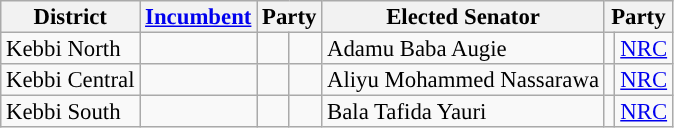<table class="sortable wikitable" style="font-size:95%;line-height:14px;">
<tr>
<th class="unsortable">District</th>
<th class="unsortable"><a href='#'>Incumbent</a></th>
<th colspan="2">Party</th>
<th class="unsortable">Elected Senator</th>
<th colspan="2">Party</th>
</tr>
<tr>
<td>Kebbi North</td>
<td></td>
<td></td>
<td></td>
<td>Adamu Baba Augie</td>
<td style="background:"></td>
<td><a href='#'>NRC</a></td>
</tr>
<tr>
<td>Kebbi Central</td>
<td></td>
<td></td>
<td></td>
<td>Aliyu Mohammed Nassarawa</td>
<td style="background:"></td>
<td><a href='#'>NRC</a></td>
</tr>
<tr>
<td>Kebbi South</td>
<td></td>
<td></td>
<td></td>
<td>Bala Tafida Yauri</td>
<td style="background:"></td>
<td><a href='#'>NRC</a></td>
</tr>
</table>
